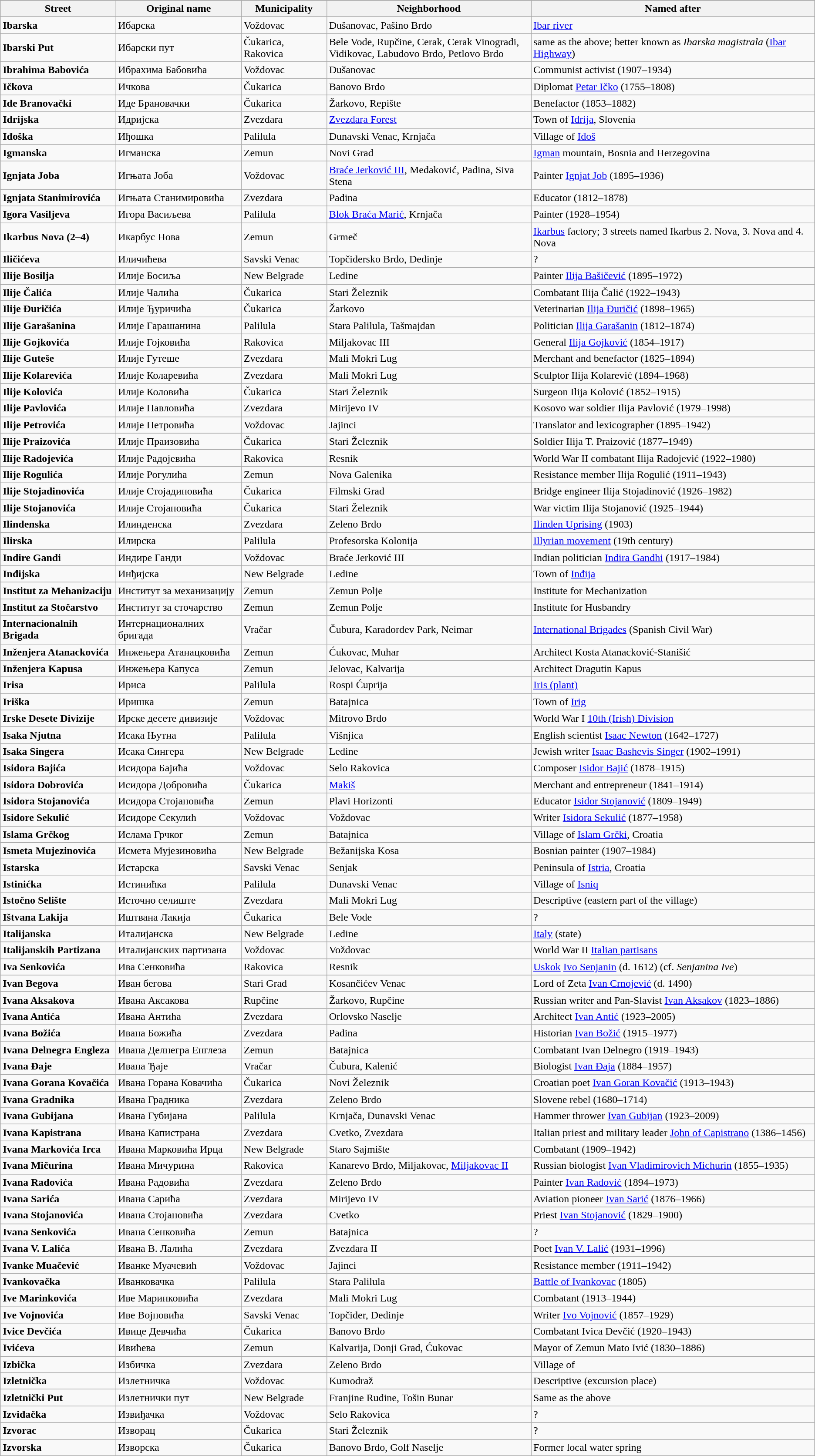<table class="wikitable sortable">
<tr style="background-color:#DDDDDD;text-align:center;">
</tr>
<tr>
<th>Street</th>
<th>Original name</th>
<th>Municipality</th>
<th>Neighborhood</th>
<th>Named after</th>
</tr>
<tr>
<td><strong>Ibarska</strong></td>
<td>Ибарска</td>
<td>Voždovac</td>
<td>Dušanovac, Pašino Brdo</td>
<td><a href='#'>Ibar river</a></td>
</tr>
<tr>
<td><strong>Ibarski Put</strong></td>
<td>Ибарски пут</td>
<td>Čukarica, Rakovica</td>
<td>Bele Vode, Rupčine, Cerak, Cerak Vinogradi,<br>Vidikovac, Labudovo Brdo, Petlovo Brdo</td>
<td>same as the above; better known as <em>Ibarska magistrala</em> (<a href='#'>Ibar Highway</a>)</td>
</tr>
<tr>
<td><strong>Ibrahima Babovića</strong></td>
<td>Ибрахима Бабовића</td>
<td>Voždovac</td>
<td>Dušanovac</td>
<td>Communist activist  (1907–1934)</td>
</tr>
<tr>
<td><strong>Ičkova</strong></td>
<td>Ичкова</td>
<td>Čukarica</td>
<td>Banovo Brdo</td>
<td>Diplomat <a href='#'>Petar Ičko</a> (1755–1808)</td>
</tr>
<tr>
<td><strong>Ide Branovački</strong></td>
<td>Иде Брановачки</td>
<td>Čukarica</td>
<td>Žarkovo, Repište</td>
<td>Benefactor  (1853–1882)</td>
</tr>
<tr>
<td><strong>Idrijska</strong></td>
<td>Идријска</td>
<td>Zvezdara</td>
<td><a href='#'>Zvezdara Forest</a></td>
<td>Town of <a href='#'>Idrija</a>, Slovenia</td>
</tr>
<tr>
<td><strong>Iđoška</strong></td>
<td>Иђошка</td>
<td>Palilula</td>
<td>Dunavski Venac, Krnjača</td>
<td>Village of <a href='#'>Iđoš</a></td>
</tr>
<tr>
<td><strong>Igmanska</strong></td>
<td>Игманска</td>
<td>Zemun</td>
<td>Novi Grad</td>
<td><a href='#'>Igman</a> mountain, Bosnia and Herzegovina</td>
</tr>
<tr>
<td><strong>Ignjata Joba</strong></td>
<td>Игњата Јоба</td>
<td>Voždovac</td>
<td><a href='#'>Braće Jerković III</a>, Medaković, Padina, Siva Stena</td>
<td>Painter <a href='#'>Ignjat Job</a> (1895–1936)</td>
</tr>
<tr>
<td><strong>Ignjata Stanimirovića</strong></td>
<td>Игњата Станимировића</td>
<td>Zvezdara</td>
<td>Padina</td>
<td>Educator  (1812–1878)</td>
</tr>
<tr>
<td><strong>Igora Vasiljeva</strong></td>
<td>Игора Васиљева</td>
<td>Palilula</td>
<td><a href='#'>Blok Braća Marić</a>, Krnjača</td>
<td>Painter  (1928–1954)</td>
</tr>
<tr>
<td><strong>Ikarbus Nova (2–4)</strong></td>
<td>Икарбус Нова</td>
<td>Zemun</td>
<td>Grmeč</td>
<td><a href='#'>Ikarbus</a> factory; 3 streets named Ikarbus 2. Nova, 3. Nova and 4. Nova</td>
</tr>
<tr>
<td><strong>Iličićeva</strong></td>
<td>Иличићева</td>
<td>Savski Venac</td>
<td>Topčidersko Brdo, Dedinje</td>
<td>?</td>
</tr>
<tr>
<td><strong>Ilije Bosilja</strong></td>
<td>Илије Босиља</td>
<td>New Belgrade</td>
<td>Ledine</td>
<td>Painter <a href='#'>Ilija Bašičević</a> (1895–1972)</td>
</tr>
<tr>
<td><strong>Ilije Čalića</strong></td>
<td>Илије Чалића</td>
<td>Čukarica</td>
<td>Stari Železnik</td>
<td>Combatant Ilija Čalić (1922–1943)</td>
</tr>
<tr>
<td><strong>Ilije Đuričića</strong></td>
<td>Илије Ђуричића</td>
<td>Čukarica</td>
<td>Žarkovo</td>
<td>Veterinarian <a href='#'>Ilija Đuričić</a> (1898–1965)</td>
</tr>
<tr>
<td><strong>Ilije Garašanina</strong></td>
<td>Илије Гарашанина</td>
<td>Palilula</td>
<td>Stara Palilula, Tašmajdan</td>
<td>Politician <a href='#'>Ilija Garašanin</a> (1812–1874)</td>
</tr>
<tr>
<td><strong>Ilije Gojkovića</strong></td>
<td>Илије Гојковића</td>
<td>Rakovica</td>
<td>Miljakovac III</td>
<td>General <a href='#'>Ilija Gojković</a> (1854–1917)</td>
</tr>
<tr>
<td><strong>Ilije Guteše</strong></td>
<td>Илије Гутеше</td>
<td>Zvezdara</td>
<td>Mali Mokri Lug</td>
<td>Merchant and benefactor  (1825–1894)</td>
</tr>
<tr>
<td><strong>Ilije Kolarevića</strong></td>
<td>Илије Коларевића</td>
<td>Zvezdara</td>
<td>Mali Mokri Lug</td>
<td>Sculptor Ilija Kolarević (1894–1968)</td>
</tr>
<tr>
<td><strong>Ilije Kolovića</strong></td>
<td>Илије Коловића</td>
<td>Čukarica</td>
<td>Stari Železnik</td>
<td>Surgeon Ilija Kolović (1852–1915)</td>
</tr>
<tr>
<td><strong>Ilije Pavlovića</strong></td>
<td>Илије Павловића</td>
<td>Zvezdara</td>
<td>Mirijevo IV</td>
<td>Kosovo war soldier Ilija Pavlović (1979–1998)</td>
</tr>
<tr>
<td><strong>Ilije Petrovića</strong></td>
<td>Илије Петровића</td>
<td>Voždovac</td>
<td>Jajinci</td>
<td>Translator and lexicographer  (1895–1942)</td>
</tr>
<tr>
<td><strong>Ilije Praizovića</strong></td>
<td>Илије Праизовића</td>
<td>Čukarica</td>
<td>Stari Železnik</td>
<td>Soldier Ilija T. Praizović (1877–1949)</td>
</tr>
<tr>
<td><strong>Ilije Radojevića</strong></td>
<td>Илије Радојевића</td>
<td>Rakovica</td>
<td>Resnik</td>
<td>World War II combatant Ilija Radojević (1922–1980)</td>
</tr>
<tr>
<td><strong>Ilije Rogulića</strong></td>
<td>Илије Рогулића</td>
<td>Zemun</td>
<td>Nova Galenika</td>
<td>Resistance member Ilija Rogulić (1911–1943)</td>
</tr>
<tr>
<td><strong>Ilije Stojadinovića</strong></td>
<td>Илије Стојадиновића</td>
<td>Čukarica</td>
<td>Filmski Grad</td>
<td>Bridge engineer Ilija Stojadinović (1926–1982)</td>
</tr>
<tr>
<td><strong>Ilije Stojanovića</strong></td>
<td>Илије Стојановића</td>
<td>Čukarica</td>
<td>Stari Železnik</td>
<td>War victim Ilija Stojanović (1925–1944)</td>
</tr>
<tr>
<td><strong>Ilindenska</strong></td>
<td>Илинденска</td>
<td>Zvezdara</td>
<td>Zeleno Brdo</td>
<td><a href='#'>Ilinden Uprising</a> (1903)</td>
</tr>
<tr>
<td><strong>Ilirska</strong></td>
<td>Илирска</td>
<td>Palilula</td>
<td>Profesorska Kolonija</td>
<td><a href='#'>Illyrian movement</a> (19th century)</td>
</tr>
<tr>
<td><strong>Indire Gandi</strong></td>
<td>Индире Ганди</td>
<td>Voždovac</td>
<td>Braće Jerković III</td>
<td>Indian politician <a href='#'>Indira Gandhi</a> (1917–1984)</td>
</tr>
<tr>
<td><strong>Inđijska</strong></td>
<td>Инђијска</td>
<td>New Belgrade</td>
<td>Ledine</td>
<td>Town of <a href='#'>Inđija</a></td>
</tr>
<tr>
<td><strong>Institut za Mehanizaciju</strong></td>
<td>Институт за механизацију</td>
<td>Zemun</td>
<td>Zemun Polje</td>
<td>Institute for Mechanization</td>
</tr>
<tr>
<td><strong>Institut za Stočarstvo</strong></td>
<td>Институт за сточарство</td>
<td>Zemun</td>
<td>Zemun Polje</td>
<td>Institute for Husbandry</td>
</tr>
<tr>
<td><strong>Internacionalnih Brigada</strong></td>
<td>Интернационалних бригада</td>
<td>Vračar</td>
<td>Čubura, Karađorđev Park, Neimar</td>
<td><a href='#'>International Brigades</a> (Spanish Civil War)</td>
</tr>
<tr>
<td><strong>Inženjera Atanackovića</strong></td>
<td>Инжењера Атанацковића</td>
<td>Zemun</td>
<td>Ćukovac, Muhar</td>
<td>Architect Kosta Atanacković-Stanišić</td>
</tr>
<tr>
<td><strong>Inženjera Kapusa</strong></td>
<td>Инжењера Капуса</td>
<td>Zemun</td>
<td>Jelovac, Kalvarija</td>
<td>Architect Dragutin Kapus</td>
</tr>
<tr>
<td><strong>Irisa</strong></td>
<td>Ириса</td>
<td>Palilula</td>
<td>Rospi Ćuprija</td>
<td><a href='#'>Iris (plant)</a></td>
</tr>
<tr>
<td><strong>Iriška</strong></td>
<td>Иришка</td>
<td>Zemun</td>
<td>Batajnica</td>
<td>Town of <a href='#'>Irig</a></td>
</tr>
<tr>
<td><strong>Irske Desete Divizije</strong></td>
<td>Ирске десете дивизије</td>
<td>Voždovac</td>
<td>Mitrovo Brdo</td>
<td>World War I <a href='#'>10th (Irish) Division</a></td>
</tr>
<tr>
<td><strong>Isaka Njutna</strong></td>
<td>Исака Њутна</td>
<td>Palilula</td>
<td>Višnjica</td>
<td>English scientist <a href='#'>Isaac Newton</a> (1642–1727)</td>
</tr>
<tr>
<td><strong>Isaka Singera</strong></td>
<td>Исака Сингера</td>
<td>New Belgrade</td>
<td>Ledine</td>
<td>Jewish writer <a href='#'>Isaac Bashevis Singer</a> (1902–1991)</td>
</tr>
<tr>
<td><strong>Isidora Bajića</strong></td>
<td>Исидора Бајића</td>
<td>Voždovac</td>
<td>Selo Rakovica</td>
<td>Composer <a href='#'>Isidor Bajić</a> (1878–1915)</td>
</tr>
<tr>
<td><strong>Isidora Dobrovića</strong></td>
<td>Исидора Добровића</td>
<td>Čukarica</td>
<td><a href='#'>Makiš</a></td>
<td>Merchant and entrepreneur  (1841–1914)</td>
</tr>
<tr>
<td><strong>Isidora Stojanovića</strong></td>
<td>Исидора Стојановића</td>
<td>Zemun</td>
<td>Plavi Horizonti</td>
<td>Educator <a href='#'>Isidor Stojanović</a> (1809–1949)</td>
</tr>
<tr>
<td><strong>Isidore Sekulić</strong></td>
<td>Исидоре Секулић</td>
<td>Voždovac</td>
<td>Voždovac</td>
<td>Writer <a href='#'>Isidora Sekulić</a> (1877–1958)</td>
</tr>
<tr>
<td><strong>Islama Grčkog</strong></td>
<td>Ислама Грчког</td>
<td>Zemun</td>
<td>Batajnica</td>
<td>Village of <a href='#'>Islam Grčki</a>, Croatia</td>
</tr>
<tr>
<td><strong>Ismeta Mujezinovića</strong></td>
<td>Исмета Мујезиновића</td>
<td>New Belgrade</td>
<td>Bežanijska Kosa</td>
<td>Bosnian painter  (1907–1984)</td>
</tr>
<tr>
<td><strong>Istarska</strong></td>
<td>Истарска</td>
<td>Savski Venac</td>
<td>Senjak</td>
<td>Peninsula of <a href='#'>Istria</a>, Croatia</td>
</tr>
<tr>
<td><strong>Istinićka</strong></td>
<td>Истинићка</td>
<td>Palilula</td>
<td>Dunavski Venac</td>
<td>Village of <a href='#'>Isniq</a></td>
</tr>
<tr>
<td><strong>Istočno Selište</strong></td>
<td>Источно селиште</td>
<td>Zvezdara</td>
<td>Mali Mokri Lug</td>
<td>Descriptive (eastern part of the village)</td>
</tr>
<tr>
<td><strong>Ištvana Lakija</strong></td>
<td>Иштвана Лакија</td>
<td>Čukarica</td>
<td>Bele Vode</td>
<td>?</td>
</tr>
<tr>
<td><strong>Italijanska</strong></td>
<td>Италијанска</td>
<td>New Belgrade</td>
<td>Ledine</td>
<td><a href='#'>Italy</a> (state)</td>
</tr>
<tr>
<td><strong>Italijanskih Partizana</strong></td>
<td>Италијанских партизана</td>
<td>Voždovac</td>
<td>Voždovac</td>
<td>World War II <a href='#'>Italian partisans</a></td>
</tr>
<tr>
<td><strong>Iva Senkovića</strong></td>
<td>Ива Сенковића</td>
<td>Rakovica</td>
<td>Resnik</td>
<td><a href='#'>Uskok</a> <a href='#'>Ivo Senjanin</a> (d. 1612) (cf. <em>Senjanina Ive</em>)</td>
</tr>
<tr>
<td><strong>Ivan Begova</strong></td>
<td>Иван бегова</td>
<td>Stari Grad</td>
<td>Kosančićev Venac</td>
<td>Lord of Zeta <a href='#'>Ivan Crnojević</a> (d. 1490)</td>
</tr>
<tr>
<td><strong>Ivana Aksakova</strong></td>
<td>Ивана Аксакова</td>
<td>Rupčine</td>
<td>Žarkovo, Rupčine</td>
<td>Russian writer and Pan-Slavist <a href='#'>Ivan Aksakov</a> (1823–1886)</td>
</tr>
<tr>
<td><strong>Ivana Antića</strong></td>
<td>Ивана Антића</td>
<td>Zvezdara</td>
<td>Orlovsko Naselje</td>
<td>Architect <a href='#'>Ivan Antić</a> (1923–2005)</td>
</tr>
<tr>
<td><strong>Ivana Božića</strong></td>
<td>Ивана Божића</td>
<td>Zvezdara</td>
<td>Padina</td>
<td>Historian <a href='#'>Ivan Božić</a> (1915–1977)</td>
</tr>
<tr>
<td><strong>Ivana Delnegra Engleza</strong></td>
<td>Ивана Делнегра Енглеза</td>
<td>Zemun</td>
<td>Batajnica</td>
<td>Combatant Ivan Delnegro (1919–1943)</td>
</tr>
<tr>
<td><strong>Ivana Đaje</strong></td>
<td>Ивана Ђаје</td>
<td>Vračar</td>
<td>Čubura, Kalenić</td>
<td>Biologist <a href='#'>Ivan Đaja</a> (1884–1957)</td>
</tr>
<tr>
<td><strong>Ivana Gorana Kovačića</strong></td>
<td>Ивана Горана Ковачића</td>
<td>Čukarica</td>
<td>Novi Železnik</td>
<td>Croatian poet <a href='#'>Ivan Goran Kovačić</a> (1913–1943)</td>
</tr>
<tr>
<td><strong>Ivana Gradnika</strong></td>
<td>Ивана Градника</td>
<td>Zvezdara</td>
<td>Zeleno Brdo</td>
<td>Slovene rebel  (1680–1714)</td>
</tr>
<tr>
<td><strong>Ivana Gubijana</strong></td>
<td>Ивана Губијана</td>
<td>Palilula</td>
<td>Krnjača, Dunavski Venac</td>
<td>Hammer thrower <a href='#'>Ivan Gubijan</a> (1923–2009)</td>
</tr>
<tr>
<td><strong>Ivana Kapistrana</strong></td>
<td>Ивана Капистрана</td>
<td>Zvezdara</td>
<td>Cvetko, Zvezdara</td>
<td>Italian priest and military leader <a href='#'>John of Capistrano</a> (1386–1456)</td>
</tr>
<tr>
<td><strong>Ivana Markovića Irca</strong></td>
<td>Ивана Марковића Ирца</td>
<td>New Belgrade</td>
<td>Staro Sajmište</td>
<td>Combatant  (1909–1942)</td>
</tr>
<tr>
<td><strong>Ivana Mičurina</strong></td>
<td>Ивана Мичурина</td>
<td>Rakovica</td>
<td>Kanarevo Brdo, Miljakovac, <a href='#'>Miljakovac II</a></td>
<td>Russian biologist <a href='#'>Ivan Vladimirovich Michurin</a> (1855–1935)</td>
</tr>
<tr>
<td><strong>Ivana Radovića</strong></td>
<td>Ивана Радовића</td>
<td>Zvezdara</td>
<td>Zeleno Brdo</td>
<td>Painter <a href='#'>Ivan Radović</a> (1894–1973)</td>
</tr>
<tr>
<td><strong>Ivana Sarića</strong></td>
<td>Ивана Сарића</td>
<td>Zvezdara</td>
<td>Mirijevo IV</td>
<td>Aviation pioneer <a href='#'>Ivan Sarić</a> (1876–1966)</td>
</tr>
<tr>
<td><strong>Ivana Stojanovića</strong></td>
<td>Ивана Стојановића</td>
<td>Zvezdara</td>
<td>Cvetko</td>
<td>Priest <a href='#'>Ivan Stojanović</a> (1829–1900)</td>
</tr>
<tr>
<td><strong>Ivana Senkovića</strong></td>
<td>Ивана Сенковића</td>
<td>Zemun</td>
<td>Batajnica</td>
<td>?</td>
</tr>
<tr>
<td><strong>Ivana V. Lalića</strong></td>
<td>Ивана В. Лалића</td>
<td>Zvezdara</td>
<td>Zvezdara II</td>
<td>Poet <a href='#'>Ivan V. Lalić</a> (1931–1996)</td>
</tr>
<tr>
<td><strong>Ivanke Muačević</strong></td>
<td>Иванке Муачевић</td>
<td>Voždovac</td>
<td>Jajinci</td>
<td>Resistance member  (1911–1942)</td>
</tr>
<tr>
<td><strong>Ivankovačka</strong></td>
<td>Иванковачка</td>
<td>Palilula</td>
<td>Stara Palilula</td>
<td><a href='#'>Battle of Ivankovac</a> (1805)</td>
</tr>
<tr>
<td><strong>Ive Marinkovića</strong></td>
<td>Иве Маринковића</td>
<td>Zvezdara</td>
<td>Mali Mokri Lug</td>
<td>Combatant  (1913–1944)</td>
</tr>
<tr>
<td><strong>Ive Vojnovića</strong></td>
<td>Иве Војновића</td>
<td>Savski Venac</td>
<td>Topčider, Dedinje</td>
<td>Writer <a href='#'>Ivo Vojnović</a> (1857–1929)</td>
</tr>
<tr>
<td><strong>Ivice Devčića</strong></td>
<td>Ивице Девчића</td>
<td>Čukarica</td>
<td>Banovo Brdo</td>
<td>Combatant Ivica Devčić (1920–1943)</td>
</tr>
<tr>
<td><strong>Ivićeva</strong></td>
<td>Ивићева</td>
<td>Zemun</td>
<td>Kalvarija, Donji Grad, Ćukovac</td>
<td>Mayor of Zemun Mato Ivić (1830–1886)</td>
</tr>
<tr>
<td><strong>Izbička</strong></td>
<td>Избичка</td>
<td>Zvezdara</td>
<td>Zeleno Brdo</td>
<td>Village of </td>
</tr>
<tr>
<td><strong>Izletnička</strong></td>
<td>Излетничка</td>
<td>Voždovac</td>
<td>Kumodraž</td>
<td>Descriptive (excursion place)</td>
</tr>
<tr>
<td><strong>Izletnički Put</strong></td>
<td>Излетнички пут</td>
<td>New Belgrade</td>
<td>Franjine Rudine, Tošin Bunar</td>
<td>Same as the above</td>
</tr>
<tr>
<td><strong>Izviđačka</strong></td>
<td>Извиђачка</td>
<td>Voždovac</td>
<td>Selo Rakovica</td>
<td>?</td>
</tr>
<tr>
<td><strong>Izvorac</strong></td>
<td>Изворац</td>
<td>Čukarica</td>
<td>Stari Železnik</td>
<td>?</td>
</tr>
<tr>
<td><strong>Izvorska</strong></td>
<td>Изворска</td>
<td>Čukarica</td>
<td>Banovo Brdo, Golf Naselje</td>
<td>Former local water spring</td>
</tr>
</table>
